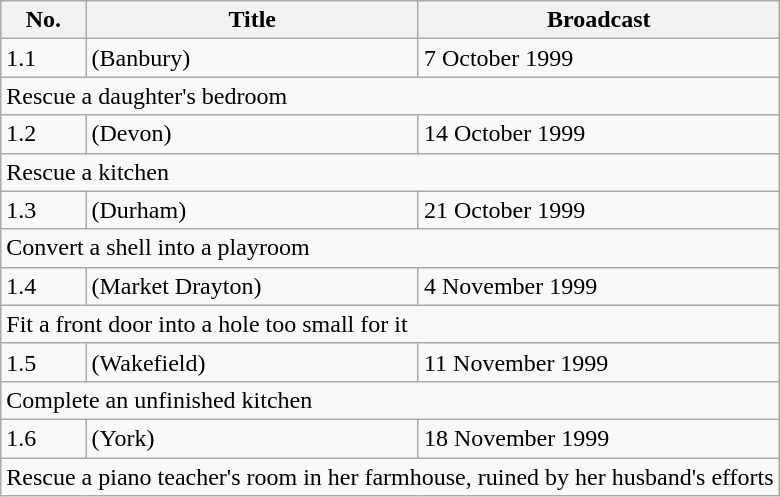<table class="wikitable">
<tr>
<th>No.</th>
<th>Title</th>
<th>Broadcast</th>
</tr>
<tr>
<td>1.1</td>
<td>(Banbury)</td>
<td>7 October 1999</td>
</tr>
<tr>
<td colspan="3">Rescue a daughter's bedroom</td>
</tr>
<tr>
<td>1.2</td>
<td>(Devon)</td>
<td>14 October 1999</td>
</tr>
<tr>
<td colspan="3">Rescue a kitchen</td>
</tr>
<tr>
<td>1.3</td>
<td>(Durham)</td>
<td>21 October 1999</td>
</tr>
<tr>
<td colspan="3">Convert a shell into a playroom</td>
</tr>
<tr>
<td>1.4</td>
<td>(Market Drayton)</td>
<td>4 November 1999</td>
</tr>
<tr>
<td colspan="3">Fit a front door into a hole too small for it</td>
</tr>
<tr>
<td>1.5</td>
<td>(Wakefield)</td>
<td>11 November 1999</td>
</tr>
<tr>
<td colspan="3">Complete an unfinished kitchen</td>
</tr>
<tr>
<td>1.6</td>
<td>(York)</td>
<td>18 November 1999</td>
</tr>
<tr>
<td colspan="3">Rescue a piano teacher's room in her farmhouse, ruined by her husband's efforts</td>
</tr>
</table>
